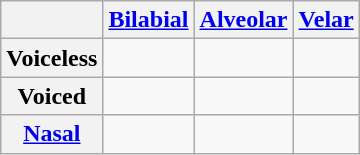<table class="wikitable" style="text-align:center;">
<tr>
<th></th>
<th><a href='#'>Bilabial</a></th>
<th><a href='#'>Alveolar</a></th>
<th><a href='#'>Velar</a></th>
</tr>
<tr>
<th>Voiceless</th>
<td></td>
<td></td>
<td></td>
</tr>
<tr>
<th>Voiced</th>
<td></td>
<td></td>
<td></td>
</tr>
<tr>
<th><a href='#'>Nasal</a></th>
<td></td>
<td></td>
<td></td>
</tr>
</table>
